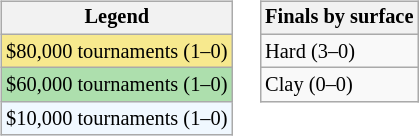<table>
<tr valign=top>
<td><br><table class="wikitable" style="font-size:85%">
<tr>
<th>Legend</th>
</tr>
<tr style=background:#f7e98e;>
<td>$80,000 tournaments (1–0)</td>
</tr>
<tr style="background:#addfad;">
<td>$60,000 tournaments (1–0)</td>
</tr>
<tr style="background:#f0f8ff;">
<td>$10,000 tournaments (1–0)</td>
</tr>
</table>
</td>
<td><br><table class="wikitable" style="font-size:85%">
<tr>
<th>Finals by surface</th>
</tr>
<tr>
<td>Hard (3–0)</td>
</tr>
<tr>
<td>Clay (0–0)</td>
</tr>
</table>
</td>
</tr>
</table>
